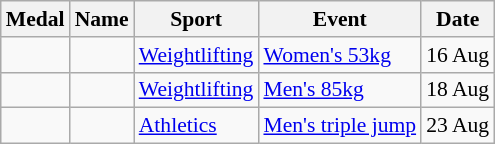<table class="wikitable sortable" style="font-size:90%">
<tr>
<th>Medal</th>
<th>Name</th>
<th>Sport</th>
<th>Event</th>
<th>Date</th>
</tr>
<tr>
<td></td>
<td></td>
<td><a href='#'>Weightlifting</a></td>
<td><a href='#'>Women's 53kg</a></td>
<td>16 Aug</td>
</tr>
<tr>
<td></td>
<td></td>
<td><a href='#'>Weightlifting</a></td>
<td><a href='#'>Men's 85kg</a></td>
<td>18 Aug</td>
</tr>
<tr>
<td></td>
<td></td>
<td><a href='#'>Athletics</a></td>
<td><a href='#'>Men's triple jump</a></td>
<td>23 Aug</td>
</tr>
</table>
